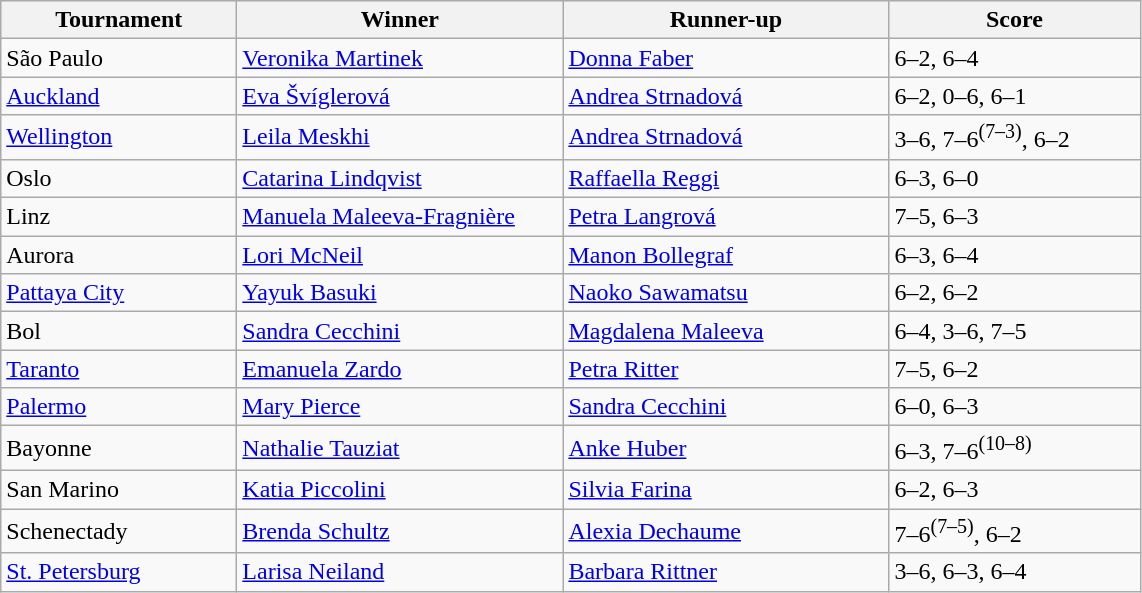<table class="wikitable">
<tr style="background:#efefef;">
<th style="width:150px;">Tournament</th>
<th style="width:210px;">Winner</th>
<th style="width:210px;">Runner-up</th>
<th style="width:160px;">Score</th>
</tr>
<tr>
<td>São Paulo</td>
<td> <a href='#'>Veronika Martinek</a></td>
<td> <a href='#'>Donna Faber</a></td>
<td>6–2, 6–4</td>
</tr>
<tr>
<td><a href='#'>Auckland</a></td>
<td> <a href='#'>Eva Švíglerová</a></td>
<td> <a href='#'>Andrea Strnadová</a></td>
<td>6–2, 0–6, 6–1</td>
</tr>
<tr>
<td><a href='#'>Wellington</a></td>
<td> <a href='#'>Leila Meskhi</a></td>
<td> <a href='#'>Andrea Strnadová</a></td>
<td>3–6, 7–6<sup>(7–3)</sup>, 6–2</td>
</tr>
<tr>
<td>Oslo</td>
<td> <a href='#'>Catarina Lindqvist</a></td>
<td> <a href='#'>Raffaella Reggi</a></td>
<td>6–3, 6–0</td>
</tr>
<tr>
<td>Linz</td>
<td> <a href='#'>Manuela Maleeva-Fragnière</a></td>
<td> <a href='#'>Petra Langrová</a></td>
<td>7–5, 6–3</td>
</tr>
<tr>
<td>Aurora</td>
<td> <a href='#'>Lori McNeil</a></td>
<td> <a href='#'>Manon Bollegraf</a></td>
<td>6–3, 6–4</td>
</tr>
<tr>
<td><a href='#'>Pattaya City</a></td>
<td> <a href='#'>Yayuk Basuki</a></td>
<td> <a href='#'>Naoko Sawamatsu</a></td>
<td>6–2, 6–2</td>
</tr>
<tr>
<td>Bol</td>
<td> <a href='#'>Sandra Cecchini</a></td>
<td> <a href='#'>Magdalena Maleeva</a></td>
<td>6–4, 3–6, 7–5</td>
</tr>
<tr>
<td><a href='#'>Taranto</a></td>
<td> <a href='#'>Emanuela Zardo</a></td>
<td> <a href='#'>Petra Ritter</a></td>
<td>7–5, 6–2</td>
</tr>
<tr>
<td><a href='#'>Palermo</a></td>
<td> <a href='#'>Mary Pierce</a></td>
<td> <a href='#'>Sandra Cecchini</a></td>
<td>6–0, 6–3</td>
</tr>
<tr>
<td>Bayonne</td>
<td> <a href='#'>Nathalie Tauziat</a></td>
<td> <a href='#'>Anke Huber</a></td>
<td>6–3, 7–6<sup>(10–8)</sup></td>
</tr>
<tr>
<td>San Marino</td>
<td> <a href='#'>Katia Piccolini</a></td>
<td> <a href='#'>Silvia Farina</a></td>
<td>6–2, 6–3</td>
</tr>
<tr>
<td>Schenectady</td>
<td> <a href='#'>Brenda Schultz</a></td>
<td> <a href='#'>Alexia Dechaume</a></td>
<td>7–6<sup>(7–5)</sup>, 6–2</td>
</tr>
<tr>
<td><a href='#'>St. Petersburg</a></td>
<td> <a href='#'>Larisa Neiland</a></td>
<td> <a href='#'>Barbara Rittner</a></td>
<td>3–6, 6–3, 6–4</td>
</tr>
</table>
